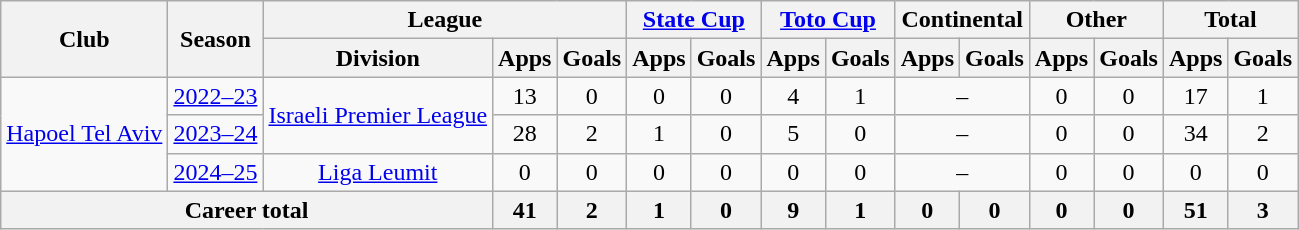<table class="wikitable" style="text-align: center">
<tr>
<th rowspan="2">Club</th>
<th rowspan="2">Season</th>
<th colspan="3">League</th>
<th colspan="2"><a href='#'>State Cup</a></th>
<th colspan="2"><a href='#'>Toto Cup</a></th>
<th colspan="2">Continental</th>
<th colspan="2">Other</th>
<th colspan="2">Total</th>
</tr>
<tr>
<th>Division</th>
<th>Apps</th>
<th>Goals</th>
<th>Apps</th>
<th>Goals</th>
<th>Apps</th>
<th>Goals</th>
<th>Apps</th>
<th>Goals</th>
<th>Apps</th>
<th>Goals</th>
<th>Apps</th>
<th>Goals</th>
</tr>
<tr>
<td rowspan="3"><a href='#'>Hapoel Tel Aviv</a></td>
<td><a href='#'>2022–23</a></td>
<td rowspan="2"><a href='#'>Israeli Premier League</a></td>
<td>13</td>
<td>0</td>
<td>0</td>
<td>0</td>
<td>4</td>
<td>1</td>
<td colspan="2">–</td>
<td>0</td>
<td>0</td>
<td>17</td>
<td>1</td>
</tr>
<tr>
<td><a href='#'>2023–24</a></td>
<td>28</td>
<td>2</td>
<td>1</td>
<td>0</td>
<td>5</td>
<td>0</td>
<td colspan="2">–</td>
<td>0</td>
<td>0</td>
<td>34</td>
<td>2</td>
</tr>
<tr>
<td><a href='#'>2024–25</a></td>
<td rowspan="1"><a href='#'>Liga Leumit</a></td>
<td>0</td>
<td>0</td>
<td>0</td>
<td>0</td>
<td>0</td>
<td>0</td>
<td colspan="2">–</td>
<td>0</td>
<td>0</td>
<td>0</td>
<td>0</td>
</tr>
<tr>
<th colspan="3"><strong>Career total</strong></th>
<th>41</th>
<th>2</th>
<th>1</th>
<th>0</th>
<th>9</th>
<th>1</th>
<th>0</th>
<th>0</th>
<th>0</th>
<th>0</th>
<th>51</th>
<th>3</th>
</tr>
</table>
